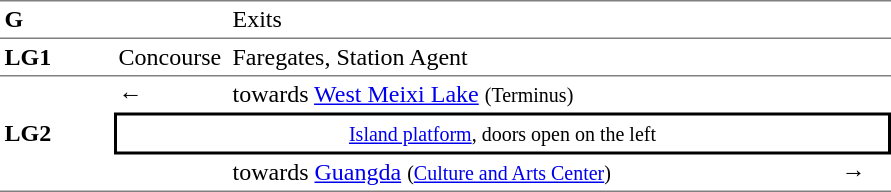<table table border=0 cellspacing=0 cellpadding=3>
<tr>
<td style="border-bottom:solid 1px gray; border-top:solid 1px gray;" valign=top><strong>G</strong></td>
<td style="border-bottom:solid 1px gray; border-top:solid 1px gray;" valign=top></td>
<td style="border-bottom:solid 1px gray; border-top:solid 1px gray;" valign=top>Exits</td>
<td style="border-bottom:solid 1px gray; border-top:solid 1px gray;" valign=top></td>
</tr>
<tr>
<td style="border-bottom:solid 1px gray;" width=70><strong>LG1</strong></td>
<td style="border-bottom:solid 1px gray;" width=70>Concourse</td>
<td style="border-bottom:solid 1px gray;" width=400>Faregates, Station Agent</td>
<td style="border-bottom:solid 1px gray;" width=30></td>
</tr>
<tr>
<td style="border-bottom:solid 1px gray;" rowspan=3><strong>LG2</strong></td>
<td>←</td>
<td> towards <a href='#'>West Meixi Lake</a> <small>(Terminus)</small></td>
<td></td>
</tr>
<tr>
<td style="border-right:solid 2px black;border-left:solid 2px black;border-top:solid 2px black;border-bottom:solid 2px black;text-align:center;" colspan=3><small><a href='#'>Island platform</a>, doors open on the left</small></td>
</tr>
<tr>
<td style="border-bottom:solid 1px gray;"></td>
<td style="border-bottom:solid 1px gray;"> towards <a href='#'>Guangda</a> <small>(<a href='#'>Culture and Arts Center</a>)</small></td>
<td style="border-bottom:solid 1px gray;">→</td>
</tr>
<tr>
</tr>
</table>
